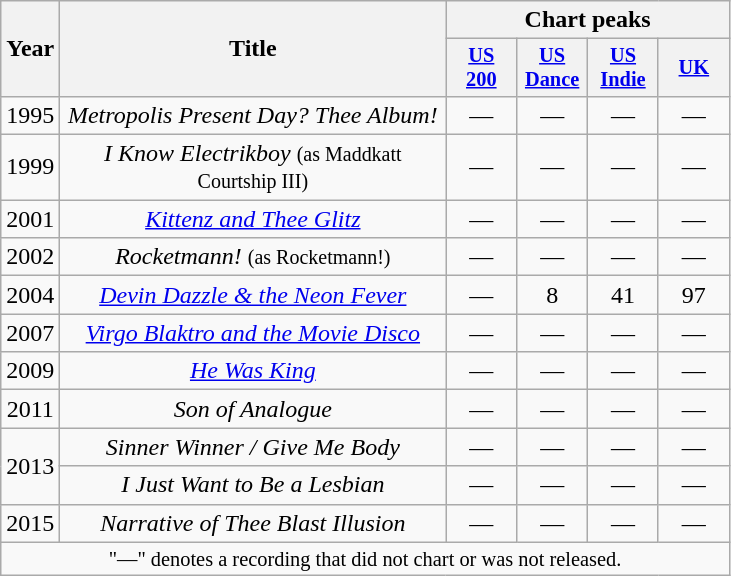<table class="wikitable plainrowheaders" style="text-align:center;">
<tr>
<th rowspan="2">Year</th>
<th style="width:250px;" rowspan="2">Title</th>
<th colspan="4">Chart peaks</th>
</tr>
<tr>
<th style="width:3em;font-size:85%"><a href='#'>US 200</a></th>
<th style="width:3em;font-size:85%"><a href='#'>US Dance</a></th>
<th style="width:3em;font-size:85%"><a href='#'>US Indie</a></th>
<th style="width:3em;font-size:85%"><a href='#'>UK</a><br></th>
</tr>
<tr>
<td>1995</td>
<td><em>Metropolis Present Day? Thee Album!</em></td>
<td>—</td>
<td>—</td>
<td>—</td>
<td>—</td>
</tr>
<tr>
<td>1999</td>
<td><em>I Know Electrikboy</em> <small>(as Maddkatt Courtship III)</small></td>
<td>—</td>
<td>—</td>
<td>—</td>
<td>—</td>
</tr>
<tr>
<td>2001</td>
<td><em><a href='#'>Kittenz and Thee Glitz</a></em></td>
<td>—</td>
<td>—</td>
<td>—</td>
<td>—</td>
</tr>
<tr>
<td>2002</td>
<td><em>Rocketmann!</em> <small>(as Rocketmann!)</small></td>
<td>—</td>
<td>—</td>
<td>—</td>
<td>—</td>
</tr>
<tr>
<td>2004</td>
<td><em><a href='#'>Devin Dazzle & the Neon Fever</a></em></td>
<td>—</td>
<td>8</td>
<td>41</td>
<td>97</td>
</tr>
<tr>
<td>2007</td>
<td><em><a href='#'>Virgo Blaktro and the Movie Disco</a></em></td>
<td>—</td>
<td>—</td>
<td>—</td>
<td>—</td>
</tr>
<tr>
<td>2009</td>
<td><em><a href='#'>He Was King</a></em></td>
<td>—</td>
<td>—</td>
<td>—</td>
<td>—</td>
</tr>
<tr>
<td>2011</td>
<td><em>Son of Analogue</em></td>
<td>—</td>
<td>—</td>
<td>—</td>
<td>—</td>
</tr>
<tr>
<td rowspan="2">2013</td>
<td><em>Sinner Winner / Give Me Body</em></td>
<td>—</td>
<td>—</td>
<td>—</td>
<td>—</td>
</tr>
<tr>
<td><em>I Just Want to Be a Lesbian</em></td>
<td>—</td>
<td>—</td>
<td>—</td>
<td>—</td>
</tr>
<tr>
<td>2015</td>
<td><em>Narrative of Thee Blast Illusion</em></td>
<td>—</td>
<td>—</td>
<td>—</td>
<td>—</td>
</tr>
<tr>
<td colspan="6" style="font-size:85%">"—" denotes a recording that did not chart or was not released.</td>
</tr>
</table>
